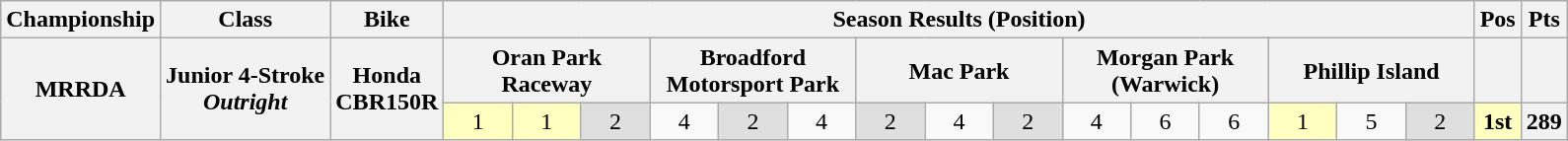<table class="wikitable" style="text-align:center">
<tr>
<th>Championship</th>
<th>Class</th>
<th>Bike</th>
<th colspan=15>Season Results (Position)</th>
<th>Pos</th>
<th>Pts</th>
</tr>
<tr>
<th rowspan=2>MRRDA</th>
<th rowspan=2>Junior 4-Stroke <br> <em>Outright</em></th>
<th rowspan=2>Honda <br> CBR150R</th>
<th colspan=3 width="132pt">Oran Park Raceway</th>
<th colspan=3 width="132pt">Broadford Motorsport Park</th>
<th colspan=3 width="132pt">Mac Park</th>
<th colspan=3 width="132pt">Morgan Park (Warwick)</th>
<th colspan=3 width="132pt">Phillip Island</th>
<th></th>
<th></th>
</tr>
<tr>
<td style="background:#ffffbf;">1</td>
<td style="background:#ffffbf;">1</td>
<td style="background:#dfdfdf;">2</td>
<td>4</td>
<td style="background:#dfdfdf;">2</td>
<td>4</td>
<td style="background:#dfdfdf;">2</td>
<td>4</td>
<td style="background:#dfdfdf;">2</td>
<td>4</td>
<td>6</td>
<td>6</td>
<td style="background:#ffffbf;">1</td>
<td>5</td>
<td style="background:#dfdfdf;">2</td>
<th style="background:#ffffbf;">1st</th>
<th>289</th>
</tr>
</table>
